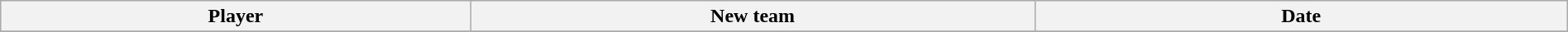<table class="wikitable" style="width:100%;">
<tr style="text-align:center; background:#ddd;">
<th style="width:30%;">Player</th>
<th style="width:36%;">New team</th>
<th style="width:34%;">Date</th>
</tr>
<tr>
</tr>
</table>
